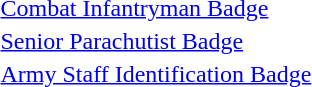<table>
<tr>
<td> <a href='#'>Combat Infantryman Badge</a></td>
</tr>
<tr>
<td> <a href='#'>Senior Parachutist Badge</a></td>
</tr>
<tr>
<td> <a href='#'>Army Staff Identification Badge</a></td>
</tr>
</table>
